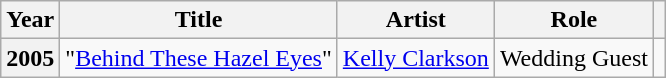<table class="wikitable plainrowheaders unsortable" style="margin-right: 0;">
<tr>
<th scope="col">Year</th>
<th scope="col">Title</th>
<th scope="col">Artist</th>
<th scope="col">Role</th>
<th scope="col" class="unsortable"></th>
</tr>
<tr>
<th scope="row">2005</th>
<td>"<a href='#'>Behind These Hazel Eyes</a>"</td>
<td><a href='#'>Kelly Clarkson</a></td>
<td>Wedding Guest</td>
<td style="text-align:center;"></td>
</tr>
</table>
